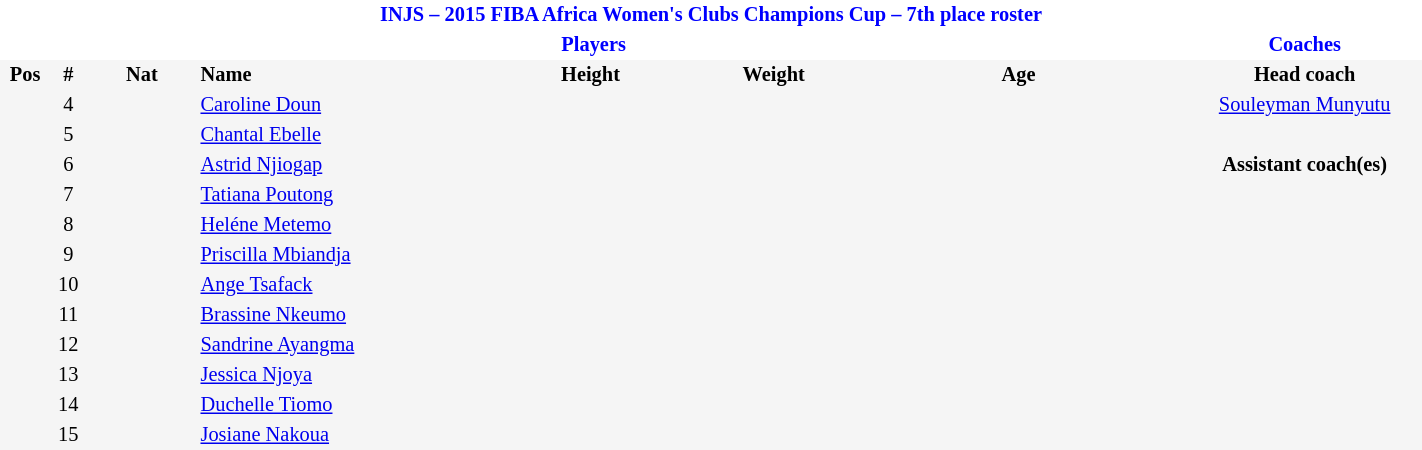<table border=0 cellpadding=2 cellspacing=0  |- bgcolor=#f5f5f5 style="text-align:center; font-size:85%;" width=75%>
<tr>
<td colspan="8" style="background: white; color: blue"><strong>INJS – 2015 FIBA Africa Women's Clubs Champions Cup – 7th place roster</strong></td>
</tr>
<tr>
<td colspan="7" style="background: white; color: blue"><strong>Players</strong></td>
<td style="background: white; color: blue"><strong>Coaches</strong></td>
</tr>
<tr style="background=#f5f5f5; color: black">
<th width=5px>Pos</th>
<th width=5px>#</th>
<th width=50px>Nat</th>
<th width=135px align=left>Name</th>
<th width=100px>Height</th>
<th width=70px>Weight</th>
<th width=160px>Age</th>
<th width=110px>Head coach</th>
</tr>
<tr>
<td></td>
<td>4</td>
<td></td>
<td align=left><a href='#'>Caroline Doun</a></td>
<td></td>
<td></td>
<td><span></span></td>
<td> <a href='#'>Souleyman Munyutu</a></td>
</tr>
<tr>
<td></td>
<td>5</td>
<td></td>
<td align=left><a href='#'>Chantal Ebelle</a></td>
<td></td>
<td></td>
<td><span></span></td>
</tr>
<tr>
<td></td>
<td>6</td>
<td></td>
<td align=left><a href='#'>Astrid Njiogap</a></td>
<td><span></span></td>
<td></td>
<td><span></span></td>
<td><strong>Assistant coach(es)</strong></td>
</tr>
<tr>
<td></td>
<td>7</td>
<td></td>
<td align=left><a href='#'>Tatiana Poutong</a></td>
<td></td>
<td></td>
<td><span></span></td>
</tr>
<tr>
<td></td>
<td>8</td>
<td></td>
<td align=left><a href='#'>Heléne Metemo</a></td>
<td></td>
<td></td>
<td><span></span></td>
</tr>
<tr>
<td></td>
<td>9</td>
<td></td>
<td align=left><a href='#'>Priscilla Mbiandja</a></td>
<td><span></span></td>
<td></td>
<td><span></span></td>
</tr>
<tr>
<td></td>
<td>10</td>
<td></td>
<td align=left><a href='#'>Ange Tsafack</a></td>
<td></td>
<td></td>
<td><span></span></td>
</tr>
<tr>
<td></td>
<td>11</td>
<td></td>
<td align=left><a href='#'>Brassine Nkeumo</a></td>
<td></td>
<td></td>
<td><span></span></td>
</tr>
<tr>
<td></td>
<td>12</td>
<td></td>
<td align=left><a href='#'>Sandrine Ayangma</a></td>
<td><span></span></td>
<td></td>
<td><span></span></td>
</tr>
<tr>
<td></td>
<td>13</td>
<td></td>
<td align=left><a href='#'>Jessica Njoya</a></td>
<td></td>
<td></td>
<td><span></span></td>
</tr>
<tr>
<td></td>
<td>14</td>
<td></td>
<td align=left><a href='#'>Duchelle Tiomo</a></td>
<td></td>
<td></td>
<td><span></span></td>
</tr>
<tr>
<td></td>
<td>15</td>
<td></td>
<td align=left><a href='#'>Josiane Nakoua</a></td>
<td></td>
<td></td>
<td><span></span></td>
</tr>
</table>
